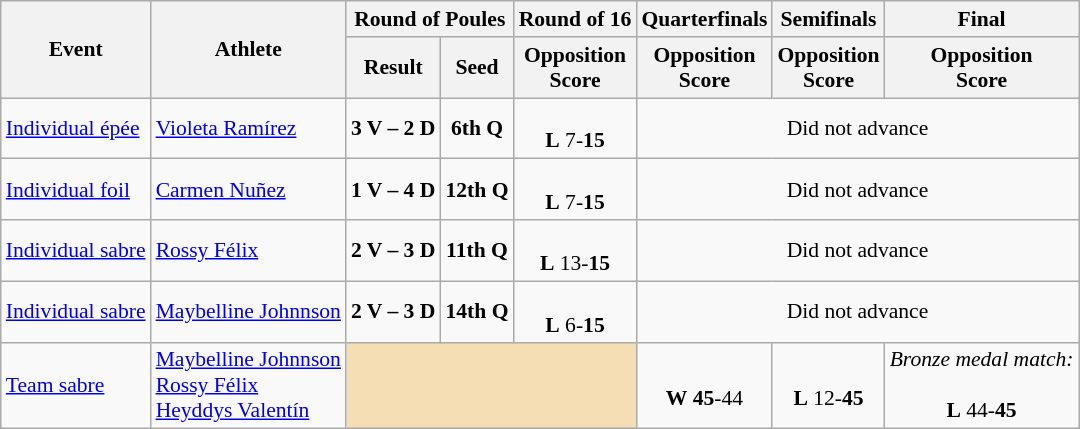<table class="wikitable" border="1" style="font-size:90%">
<tr>
<th rowspan=2>Event</th>
<th rowspan=2>Athlete</th>
<th colspan=2>Round of Poules</th>
<th>Round of 16</th>
<th>Quarterfinals</th>
<th>Semifinals</th>
<th>Final</th>
</tr>
<tr>
<th>Result</th>
<th>Seed</th>
<th>Opposition<br>Score</th>
<th>Opposition<br>Score</th>
<th>Opposition<br>Score</th>
<th>Opposition<br>Score</th>
</tr>
<tr>
<td><a href='#'>Individual épée</a></td>
<td><a href='#'>Violeta Ramírez</a></td>
<td align=center><strong>3 V – 2 D</strong></td>
<td align=center><strong>6th Q</strong></td>
<td align=center><br><strong>L</strong> 7-<strong>15</strong></td>
<td align=center colspan="7">Did not advance</td>
</tr>
<tr>
<td><a href='#'>Individual foil</a></td>
<td><a href='#'>Carmen Nuñez</a></td>
<td align=center><strong>1 V – 4 D</strong></td>
<td align=center><strong>12th Q</strong></td>
<td align=center><br><strong>L</strong> 7-<strong>15</strong></td>
<td align=center colspan="7">Did not advance</td>
</tr>
<tr>
<td><a href='#'>Individual sabre</a></td>
<td><a href='#'>Rossy Félix</a></td>
<td align=center><strong>2 V – 3 D</strong></td>
<td align=center><strong>11th Q</strong></td>
<td align=center><br><strong>L</strong> 13-<strong>15</strong></td>
<td align=center colspan="7">Did not advance</td>
</tr>
<tr>
<td><a href='#'>Individual sabre</a></td>
<td><a href='#'>Maybelline Johnnson</a></td>
<td align=center><strong>2 V – 3 D</strong></td>
<td align=center><strong>14th Q</strong></td>
<td align=center><br><strong>L</strong> 6-<strong>15</strong></td>
<td align=center colspan="7">Did not advance</td>
</tr>
<tr>
<td><a href='#'>Team sabre</a></td>
<td><a href='#'>Maybelline Johnnson</a><br><a href='#'>Rossy Félix</a><br><a href='#'>Heyddys Valentín</a></td>
<td align=center bgcolor=wheat colspan=3></td>
<td align=center> <br><strong>W</strong> <strong>45</strong>-44</td>
<td align=center> <br><strong>L</strong> 12-<strong>45</strong></td>
<td align=center><em>Bronze medal match:</em><br><br><strong>L</strong> 44-<strong>45</strong></td>
</tr>
</table>
